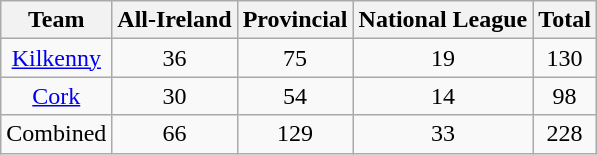<table class="wikitable" style="text-align:center;">
<tr>
<th>Team</th>
<th>All-Ireland</th>
<th>Provincial</th>
<th>National League</th>
<th>Total</th>
</tr>
<tr |>
<td><a href='#'>Kilkenny</a></td>
<td>36</td>
<td>75</td>
<td>19</td>
<td>130</td>
</tr>
<tr>
<td><a href='#'>Cork</a></td>
<td>30</td>
<td>54</td>
<td>14</td>
<td>98</td>
</tr>
<tr>
<td>Combined</td>
<td>66</td>
<td>129</td>
<td>33</td>
<td>228</td>
</tr>
</table>
